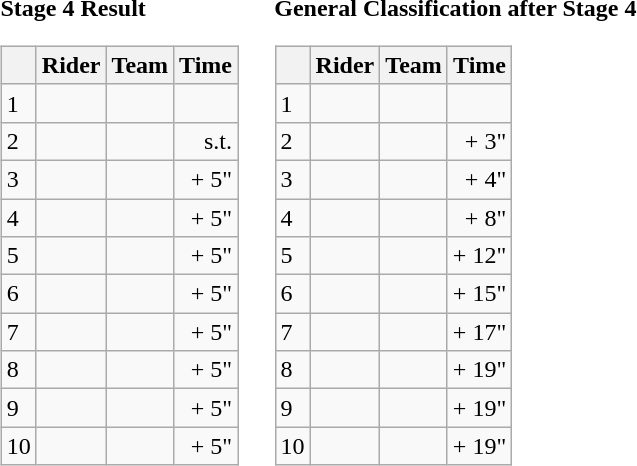<table>
<tr>
<td><strong>Stage 4 Result</strong><br><table class="wikitable">
<tr>
<th></th>
<th>Rider</th>
<th>Team</th>
<th>Time</th>
</tr>
<tr>
<td>1</td>
<td></td>
<td></td>
<td align="right"></td>
</tr>
<tr>
<td>2</td>
<td></td>
<td></td>
<td align="right">s.t.</td>
</tr>
<tr>
<td>3</td>
<td></td>
<td></td>
<td align="right">+ 5"</td>
</tr>
<tr>
<td>4</td>
<td></td>
<td></td>
<td align="right">+ 5"</td>
</tr>
<tr>
<td>5</td>
<td></td>
<td></td>
<td align="right">+ 5"</td>
</tr>
<tr>
<td>6</td>
<td></td>
<td></td>
<td align="right">+ 5"</td>
</tr>
<tr>
<td>7</td>
<td></td>
<td></td>
<td align="right">+ 5"</td>
</tr>
<tr>
<td>8</td>
<td></td>
<td></td>
<td align="right">+ 5"</td>
</tr>
<tr>
<td>9</td>
<td></td>
<td></td>
<td align="right">+ 5"</td>
</tr>
<tr>
<td>10</td>
<td></td>
<td></td>
<td align="right">+ 5"</td>
</tr>
</table>
</td>
<td></td>
<td><strong>General Classification after Stage 4</strong><br><table class="wikitable">
<tr>
<th></th>
<th>Rider</th>
<th>Team</th>
<th>Time</th>
</tr>
<tr>
<td>1</td>
<td> </td>
<td></td>
<td align="right"></td>
</tr>
<tr>
<td>2</td>
<td> </td>
<td></td>
<td align="right">+ 3"</td>
</tr>
<tr>
<td>3</td>
<td></td>
<td></td>
<td align="right">+ 4"</td>
</tr>
<tr>
<td>4</td>
<td></td>
<td></td>
<td align="right">+ 8"</td>
</tr>
<tr>
<td>5</td>
<td></td>
<td></td>
<td align="right">+ 12"</td>
</tr>
<tr>
<td>6</td>
<td></td>
<td></td>
<td align="right">+ 15"</td>
</tr>
<tr>
<td>7</td>
<td></td>
<td></td>
<td align="right">+ 17"</td>
</tr>
<tr>
<td>8</td>
<td></td>
<td></td>
<td align="right">+ 19"</td>
</tr>
<tr>
<td>9</td>
<td></td>
<td></td>
<td align="right">+ 19"</td>
</tr>
<tr>
<td>10</td>
<td></td>
<td></td>
<td align="right">+ 19"</td>
</tr>
</table>
</td>
</tr>
</table>
